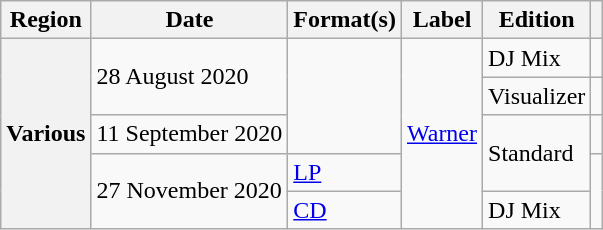<table class="wikitable plainrowheaders">
<tr>
<th scope="col">Region</th>
<th scope="col">Date</th>
<th scope="col">Format(s)</th>
<th scope="col">Label</th>
<th scope="col">Edition</th>
<th scope="col"></th>
</tr>
<tr>
<th scope="row" rowspan="5">Various</th>
<td rowspan="2">28 August 2020</td>
<td rowspan="3"></td>
<td rowspan="5"><a href='#'>Warner</a></td>
<td>DJ Mix</td>
<td style="text-align:center;"></td>
</tr>
<tr>
<td>Visualizer</td>
<td style="text-align:center;"></td>
</tr>
<tr>
<td>11 September 2020</td>
<td rowspan="2">Standard</td>
<td style="text-align:center;"></td>
</tr>
<tr>
<td rowspan="2">27 November 2020</td>
<td><a href='#'>LP</a></td>
<td style="text-align:center;" rowspan="2"></td>
</tr>
<tr>
<td><a href='#'>CD</a></td>
<td>DJ Mix</td>
</tr>
</table>
